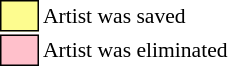<table class="toccolours"style="font-size: 90%; white-space: nowrap;">
<tr>
<td style="background:#fdfc8f; border:1px solid black;">      </td>
<td>Artist was saved</td>
</tr>
<tr>
<td style="background:pink; border:1px solid black;">      </td>
<td>Artist was eliminated</td>
</tr>
</table>
